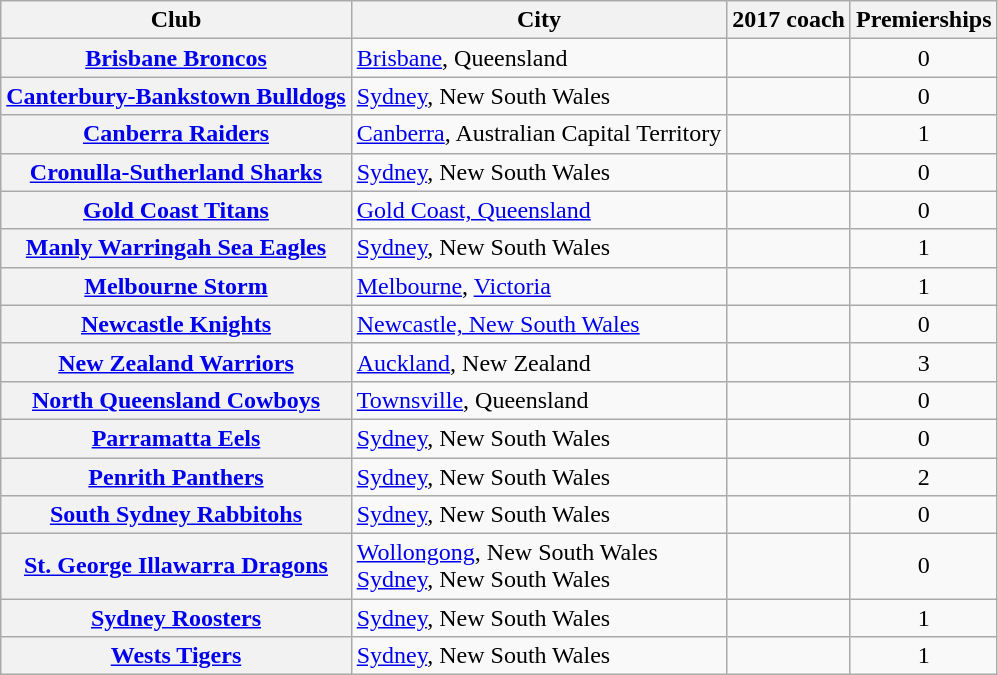<table class="wikitable sortable">
<tr>
<th>Club</th>
<th>City</th>
<th>2017 coach</th>
<th>Premierships</th>
</tr>
<tr>
<th> <strong><a href='#'>Brisbane Broncos</a></strong></th>
<td><a href='#'>Brisbane</a>, Queensland</td>
<td></td>
<td align=center>0</td>
</tr>
<tr>
<th> <strong><a href='#'>Canterbury-Bankstown Bulldogs</a></strong></th>
<td><a href='#'>Sydney</a>, New South Wales</td>
<td></td>
<td align=center>0</td>
</tr>
<tr>
<th> <strong><a href='#'>Canberra Raiders</a></strong></th>
<td><a href='#'>Canberra</a>, Australian Capital Territory</td>
<td></td>
<td align=center>1</td>
</tr>
<tr>
<th> <strong><a href='#'>Cronulla-Sutherland Sharks</a></strong></th>
<td><a href='#'>Sydney</a>, New South Wales</td>
<td></td>
<td align=center>0</td>
</tr>
<tr>
<th> <strong><a href='#'>Gold Coast Titans</a></strong></th>
<td><a href='#'>Gold Coast, Queensland</a></td>
<td></td>
<td align=center>0</td>
</tr>
<tr>
<th> <strong><a href='#'>Manly Warringah Sea Eagles</a></strong></th>
<td><a href='#'>Sydney</a>, New South Wales</td>
<td></td>
<td align=center>1</td>
</tr>
<tr>
<th> <strong><a href='#'>Melbourne Storm</a></strong></th>
<td><a href='#'>Melbourne</a>, <a href='#'>Victoria</a></td>
<td></td>
<td align=center>1</td>
</tr>
<tr>
<th> <strong><a href='#'>Newcastle Knights</a></strong></th>
<td><a href='#'>Newcastle, New South Wales</a></td>
<td></td>
<td align=center>0</td>
</tr>
<tr>
<th> <strong><a href='#'>New Zealand Warriors</a></strong></th>
<td><a href='#'>Auckland</a>, New Zealand</td>
<td></td>
<td align=center>3</td>
</tr>
<tr>
<th> <strong><a href='#'>North Queensland Cowboys</a></strong></th>
<td><a href='#'>Townsville</a>, Queensland</td>
<td></td>
<td align=center>0</td>
</tr>
<tr>
<th> <strong><a href='#'>Parramatta Eels</a></strong></th>
<td><a href='#'>Sydney</a>, New South Wales</td>
<td></td>
<td align=center>0</td>
</tr>
<tr>
<th> <strong><a href='#'>Penrith Panthers</a></strong></th>
<td><a href='#'>Sydney</a>, New South Wales</td>
<td></td>
<td align=center>2</td>
</tr>
<tr>
<th> <strong><a href='#'>South Sydney Rabbitohs</a></strong></th>
<td><a href='#'>Sydney</a>, New South Wales</td>
<td></td>
<td align=center>0</td>
</tr>
<tr>
<th> <strong><a href='#'>St. George Illawarra Dragons</a></strong></th>
<td><a href='#'>Wollongong</a>, New South Wales<br><a href='#'>Sydney</a>, New South Wales</td>
<td></td>
<td align=center>0</td>
</tr>
<tr>
<th> <strong><a href='#'>Sydney Roosters</a> </strong></th>
<td><a href='#'>Sydney</a>, New South Wales</td>
<td></td>
<td align=center>1</td>
</tr>
<tr>
<th> <strong><a href='#'>Wests Tigers</a></strong></th>
<td><a href='#'>Sydney</a>, New South Wales</td>
<td></td>
<td align=center>1</td>
</tr>
</table>
